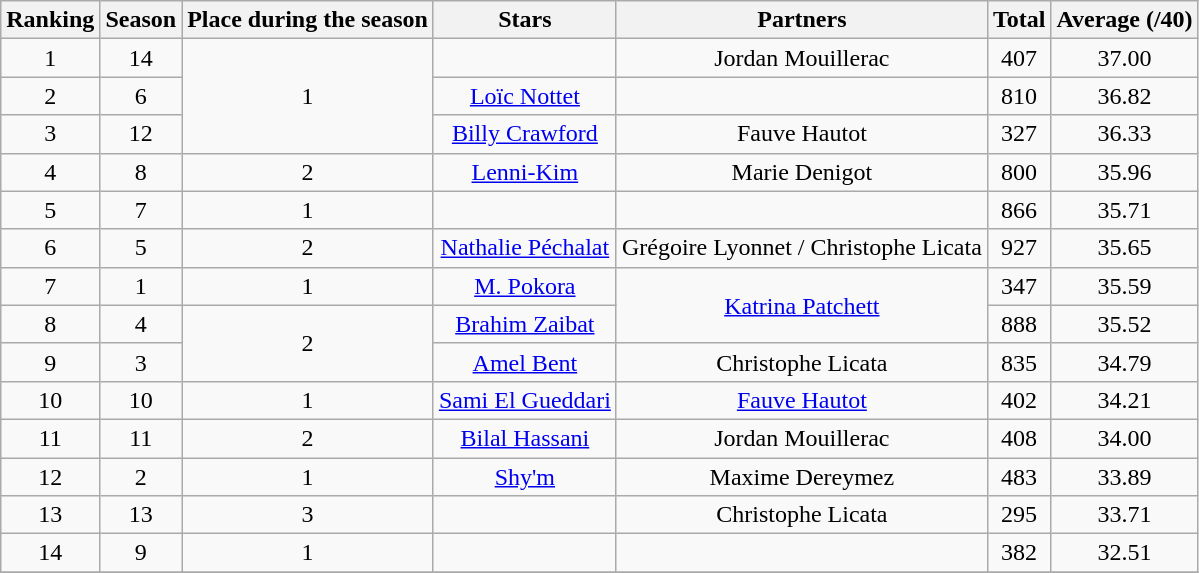<table class="wikitable collapsible collapsed" style="text-align: center; width:auto">
<tr>
<th>Ranking</th>
<th>Season</th>
<th>Place during the season</th>
<th>Stars</th>
<th>Partners</th>
<th>Total</th>
<th>Average (/40)</th>
</tr>
<tr>
<td>1</td>
<td>14</td>
<td rowspan="3">1</td>
<td></td>
<td>Jordan Mouillerac</td>
<td>407</td>
<td>37.00</td>
</tr>
<tr>
<td>2</td>
<td>6</td>
<td><a href='#'>Loïc Nottet</a></td>
<td></td>
<td>810</td>
<td>36.82</td>
</tr>
<tr>
<td>3</td>
<td>12</td>
<td><a href='#'>Billy Crawford</a></td>
<td>Fauve Hautot</td>
<td>327</td>
<td>36.33</td>
</tr>
<tr>
<td>4</td>
<td>8</td>
<td>2</td>
<td><a href='#'>Lenni-Kim</a></td>
<td>Marie Denigot</td>
<td>800</td>
<td>35.96</td>
</tr>
<tr>
<td>5</td>
<td>7</td>
<td>1</td>
<td></td>
<td></td>
<td>866</td>
<td>35.71</td>
</tr>
<tr>
<td>6</td>
<td>5</td>
<td>2</td>
<td><a href='#'>Nathalie Péchalat</a></td>
<td>Grégoire Lyonnet / Christophe Licata</td>
<td>927</td>
<td>35.65</td>
</tr>
<tr>
<td>7</td>
<td>1</td>
<td>1</td>
<td><a href='#'>M. Pokora</a></td>
<td rowspan=2><a href='#'>Katrina Patchett</a></td>
<td>347</td>
<td>35.59</td>
</tr>
<tr>
<td>8</td>
<td>4</td>
<td rowspan="2">2</td>
<td><a href='#'>Brahim Zaibat</a></td>
<td>888</td>
<td>35.52</td>
</tr>
<tr>
<td>9</td>
<td>3</td>
<td><a href='#'>Amel Bent</a></td>
<td>Christophe Licata</td>
<td>835</td>
<td>34.79</td>
</tr>
<tr>
<td>10</td>
<td>10</td>
<td>1</td>
<td><a href='#'>Sami El Gueddari</a></td>
<td><a href='#'>Fauve Hautot</a></td>
<td>402</td>
<td>34.21</td>
</tr>
<tr>
<td>11</td>
<td>11</td>
<td>2</td>
<td><a href='#'>Bilal Hassani</a></td>
<td>Jordan Mouillerac</td>
<td>408</td>
<td>34.00</td>
</tr>
<tr>
<td>12</td>
<td>2</td>
<td>1</td>
<td><a href='#'>Shy'm</a></td>
<td>Maxime Dereymez</td>
<td>483</td>
<td>33.89</td>
</tr>
<tr>
<td>13</td>
<td>13</td>
<td>3</td>
<td></td>
<td>Christophe Licata</td>
<td>295</td>
<td>33.71</td>
</tr>
<tr>
<td>14</td>
<td>9</td>
<td>1</td>
<td></td>
<td></td>
<td>382</td>
<td>32.51</td>
</tr>
<tr>
</tr>
</table>
